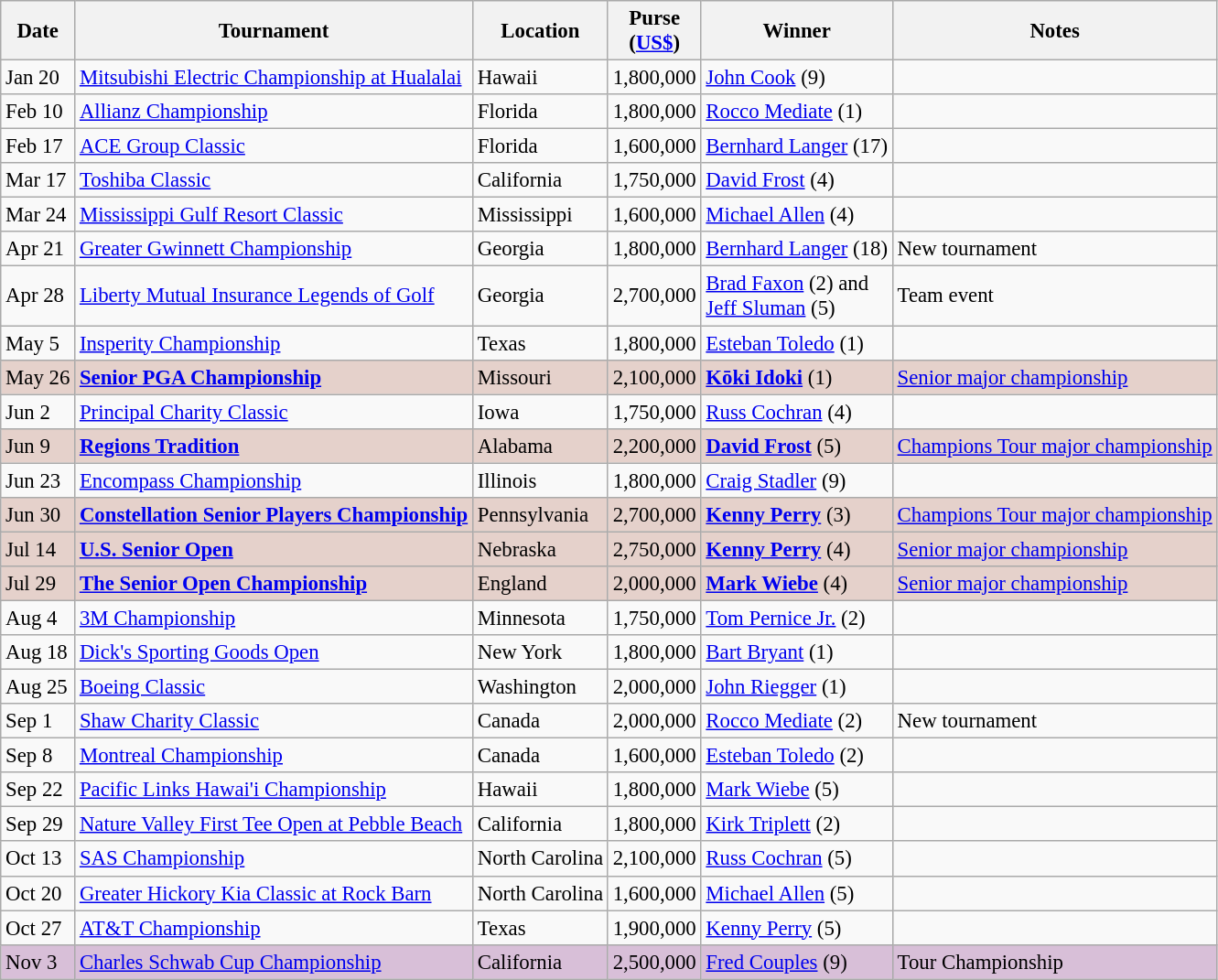<table class="wikitable" style="font-size:95%">
<tr>
<th>Date</th>
<th>Tournament</th>
<th>Location</th>
<th>Purse<br>(<a href='#'>US$</a>)</th>
<th>Winner</th>
<th>Notes</th>
</tr>
<tr>
<td>Jan 20</td>
<td><a href='#'>Mitsubishi Electric Championship at Hualalai</a></td>
<td>Hawaii</td>
<td align=right>1,800,000</td>
<td> <a href='#'>John Cook</a> (9)</td>
<td></td>
</tr>
<tr>
<td>Feb 10</td>
<td><a href='#'>Allianz Championship</a></td>
<td>Florida</td>
<td align=right>1,800,000</td>
<td> <a href='#'>Rocco Mediate</a> (1)</td>
<td></td>
</tr>
<tr>
<td>Feb 17</td>
<td><a href='#'>ACE Group Classic</a></td>
<td>Florida</td>
<td align=right>1,600,000</td>
<td> <a href='#'>Bernhard Langer</a> (17)</td>
<td></td>
</tr>
<tr>
<td>Mar 17</td>
<td><a href='#'>Toshiba Classic</a></td>
<td>California</td>
<td align=right>1,750,000</td>
<td> <a href='#'>David Frost</a> (4)</td>
<td></td>
</tr>
<tr>
<td>Mar 24</td>
<td><a href='#'>Mississippi Gulf Resort Classic</a></td>
<td>Mississippi</td>
<td align=right>1,600,000</td>
<td> <a href='#'>Michael Allen</a> (4)</td>
<td></td>
</tr>
<tr>
<td>Apr 21</td>
<td><a href='#'>Greater Gwinnett Championship</a></td>
<td>Georgia</td>
<td align=right>1,800,000</td>
<td> <a href='#'>Bernhard Langer</a> (18)</td>
<td>New tournament</td>
</tr>
<tr>
<td>Apr 28</td>
<td><a href='#'>Liberty Mutual Insurance Legends of Golf</a></td>
<td>Georgia</td>
<td align=right>2,700,000</td>
<td> <a href='#'>Brad Faxon</a> (2) and<br> <a href='#'>Jeff Sluman</a> (5)</td>
<td>Team event</td>
</tr>
<tr>
<td>May 5</td>
<td><a href='#'>Insperity Championship</a></td>
<td>Texas</td>
<td align=right>1,800,000</td>
<td> <a href='#'>Esteban Toledo</a> (1)</td>
<td></td>
</tr>
<tr style="background:#e5d1cb;">
<td>May 26</td>
<td><strong><a href='#'>Senior PGA Championship</a></strong></td>
<td>Missouri</td>
<td align=right>2,100,000</td>
<td> <strong><a href='#'>Kōki Idoki</a></strong> (1)</td>
<td><a href='#'>Senior major championship</a></td>
</tr>
<tr>
<td>Jun 2</td>
<td><a href='#'>Principal Charity Classic</a></td>
<td>Iowa</td>
<td align=right>1,750,000</td>
<td> <a href='#'>Russ Cochran</a> (4)</td>
<td></td>
</tr>
<tr style="background:#e5d1cb;">
<td>Jun 9</td>
<td><strong><a href='#'>Regions Tradition</a></strong></td>
<td>Alabama</td>
<td align=right>2,200,000</td>
<td> <strong><a href='#'>David Frost</a></strong> (5)</td>
<td><a href='#'>Champions Tour major championship</a></td>
</tr>
<tr>
<td>Jun 23</td>
<td><a href='#'>Encompass Championship</a></td>
<td>Illinois</td>
<td align=right>1,800,000</td>
<td> <a href='#'>Craig Stadler</a> (9)</td>
<td></td>
</tr>
<tr style="background:#e5d1cb;">
<td>Jun 30</td>
<td><strong><a href='#'>Constellation Senior Players Championship</a></strong></td>
<td>Pennsylvania</td>
<td align=right>2,700,000</td>
<td> <strong><a href='#'>Kenny Perry</a></strong> (3)</td>
<td><a href='#'>Champions Tour major championship</a></td>
</tr>
<tr style="background:#e5d1cb;">
<td>Jul 14</td>
<td><strong><a href='#'>U.S. Senior Open</a></strong></td>
<td>Nebraska</td>
<td align=right>2,750,000</td>
<td> <strong><a href='#'>Kenny Perry</a></strong> (4)</td>
<td><a href='#'>Senior major championship</a></td>
</tr>
<tr style="background:#e5d1cb;">
<td>Jul 29</td>
<td><strong><a href='#'>The Senior Open Championship</a></strong></td>
<td>England</td>
<td align=right>2,000,000</td>
<td> <strong><a href='#'>Mark Wiebe</a></strong> (4)</td>
<td><a href='#'>Senior major championship</a></td>
</tr>
<tr>
<td>Aug 4</td>
<td><a href='#'>3M Championship</a></td>
<td>Minnesota</td>
<td align=right>1,750,000</td>
<td> <a href='#'>Tom Pernice Jr.</a> (2)</td>
<td></td>
</tr>
<tr>
<td>Aug 18</td>
<td><a href='#'>Dick's Sporting Goods Open</a></td>
<td>New York</td>
<td align=right>1,800,000</td>
<td>  <a href='#'>Bart Bryant</a> (1)</td>
<td></td>
</tr>
<tr>
<td>Aug 25</td>
<td><a href='#'>Boeing Classic</a></td>
<td>Washington</td>
<td align=right>2,000,000</td>
<td> <a href='#'>John Riegger</a> (1)</td>
<td></td>
</tr>
<tr>
<td>Sep 1</td>
<td><a href='#'>Shaw Charity Classic</a></td>
<td>Canada</td>
<td align=right>2,000,000</td>
<td> <a href='#'>Rocco Mediate</a> (2)</td>
<td>New tournament</td>
</tr>
<tr>
<td>Sep 8</td>
<td><a href='#'>Montreal Championship</a></td>
<td>Canada</td>
<td align=right>1,600,000</td>
<td> <a href='#'>Esteban Toledo</a> (2)</td>
<td></td>
</tr>
<tr>
<td>Sep 22</td>
<td><a href='#'>Pacific Links Hawai'i Championship</a></td>
<td>Hawaii</td>
<td align=right>1,800,000</td>
<td> <a href='#'>Mark Wiebe</a> (5)</td>
<td></td>
</tr>
<tr>
<td>Sep 29</td>
<td><a href='#'>Nature Valley First Tee Open at Pebble Beach</a></td>
<td>California</td>
<td align=right>1,800,000</td>
<td> <a href='#'>Kirk Triplett</a> (2)</td>
<td></td>
</tr>
<tr>
<td>Oct 13</td>
<td><a href='#'>SAS Championship</a></td>
<td>North Carolina</td>
<td align=right>2,100,000</td>
<td> <a href='#'>Russ Cochran</a> (5)</td>
<td></td>
</tr>
<tr>
<td>Oct 20</td>
<td><a href='#'>Greater Hickory Kia Classic at Rock Barn</a></td>
<td>North Carolina</td>
<td align=right>1,600,000</td>
<td> <a href='#'>Michael Allen</a> (5)</td>
<td></td>
</tr>
<tr>
<td>Oct 27</td>
<td><a href='#'>AT&T Championship</a></td>
<td>Texas</td>
<td align=right>1,900,000</td>
<td> <a href='#'>Kenny Perry</a> (5)</td>
<td></td>
</tr>
<tr style="background:thistle;">
<td>Nov 3</td>
<td><a href='#'>Charles Schwab Cup Championship</a></td>
<td>California</td>
<td align=right>2,500,000</td>
<td> <a href='#'>Fred Couples</a> (9)</td>
<td>Tour Championship</td>
</tr>
</table>
